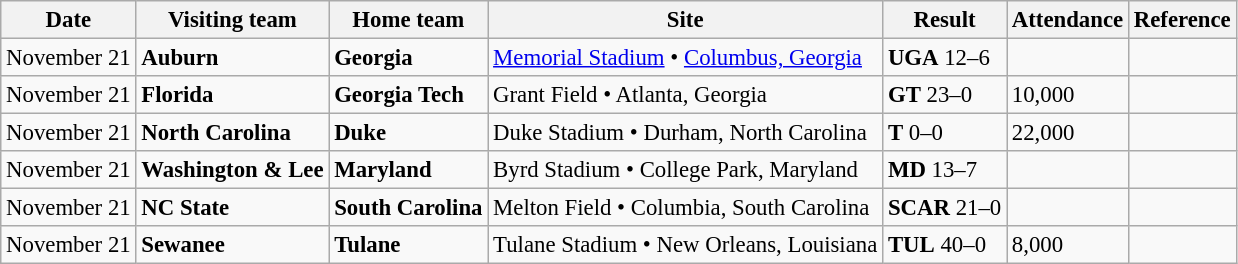<table class="wikitable" style="font-size:95%;">
<tr>
<th>Date</th>
<th>Visiting team</th>
<th>Home team</th>
<th>Site</th>
<th>Result</th>
<th>Attendance</th>
<th class="unsortable">Reference</th>
</tr>
<tr bgcolor=>
<td>November 21</td>
<td><strong>Auburn</strong></td>
<td><strong>Georgia</strong></td>
<td><a href='#'>Memorial Stadium</a> • <a href='#'>Columbus, Georgia</a></td>
<td><strong>UGA</strong> 12–6</td>
<td></td>
<td></td>
</tr>
<tr bgcolor=>
<td>November 21</td>
<td><strong>Florida</strong></td>
<td><strong>Georgia Tech</strong></td>
<td>Grant Field • Atlanta, Georgia</td>
<td><strong>GT</strong> 23–0</td>
<td>10,000</td>
<td></td>
</tr>
<tr bgcolor=>
<td>November 21</td>
<td><strong>North Carolina</strong></td>
<td><strong>Duke</strong></td>
<td>Duke Stadium • Durham, North Carolina</td>
<td><strong>T</strong> 0–0</td>
<td>22,000</td>
<td></td>
</tr>
<tr bgcolor=>
<td>November 21</td>
<td><strong>Washington & Lee</strong></td>
<td><strong>Maryland</strong></td>
<td>Byrd Stadium • College Park, Maryland</td>
<td><strong>MD</strong> 13–7</td>
<td></td>
<td></td>
</tr>
<tr bgcolor=>
<td>November 21</td>
<td><strong>NC State</strong></td>
<td><strong>South Carolina</strong></td>
<td>Melton Field • Columbia, South Carolina</td>
<td><strong>SCAR</strong> 21–0</td>
<td></td>
<td></td>
</tr>
<tr bgcolor=>
<td>November 21</td>
<td><strong>Sewanee</strong></td>
<td><strong>Tulane</strong></td>
<td>Tulane Stadium • New Orleans, Louisiana</td>
<td><strong>TUL</strong> 40–0</td>
<td>8,000</td>
<td></td>
</tr>
</table>
